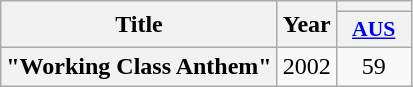<table class="wikitable plainrowheaders" style="text-align:center;">
<tr>
<th scope="col" rowspan="2">Title</th>
<th scope="col" rowspan="2">Year</th>
<th scope="col" colspan="1"></th>
</tr>
<tr>
<th scope="col" style="width:3em;font-size:90%;"><a href='#'>AUS</a></th>
</tr>
<tr>
<th scope="row">"Working Class Anthem"</th>
<td>2002</td>
<td>59</td>
</tr>
</table>
